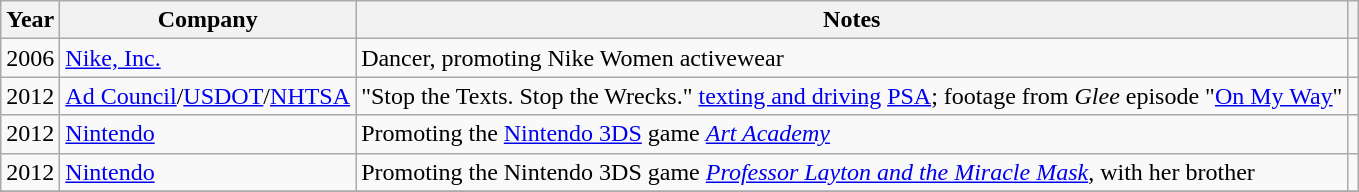<table class="wikitable sortable">
<tr>
<th>Year</th>
<th>Company</th>
<th class="unsortable">Notes</th>
<th class="unsortable"></th>
</tr>
<tr>
<td>2006</td>
<td><a href='#'>Nike, Inc.</a></td>
<td>Dancer, promoting Nike Women activewear</td>
<td align="center"></td>
</tr>
<tr>
<td>2012</td>
<td><a href='#'>Ad Council</a>/<a href='#'>USDOT</a>/<a href='#'>NHTSA</a></td>
<td>"Stop the Texts. Stop the Wrecks." <a href='#'>texting and driving</a> <a href='#'>PSA</a>; footage from <em>Glee</em> episode "<a href='#'>On My Way</a>"</td>
<td align="center"></td>
</tr>
<tr>
<td>2012</td>
<td><a href='#'>Nintendo</a></td>
<td>Promoting the <a href='#'>Nintendo 3DS</a> game <em><a href='#'>Art Academy</a></em></td>
<td align="center"></td>
</tr>
<tr>
<td>2012</td>
<td><a href='#'>Nintendo</a></td>
<td>Promoting the Nintendo 3DS game <em><a href='#'>Professor Layton and the Miracle Mask</a></em>, with her brother</td>
<td align="center"></td>
</tr>
<tr>
</tr>
</table>
